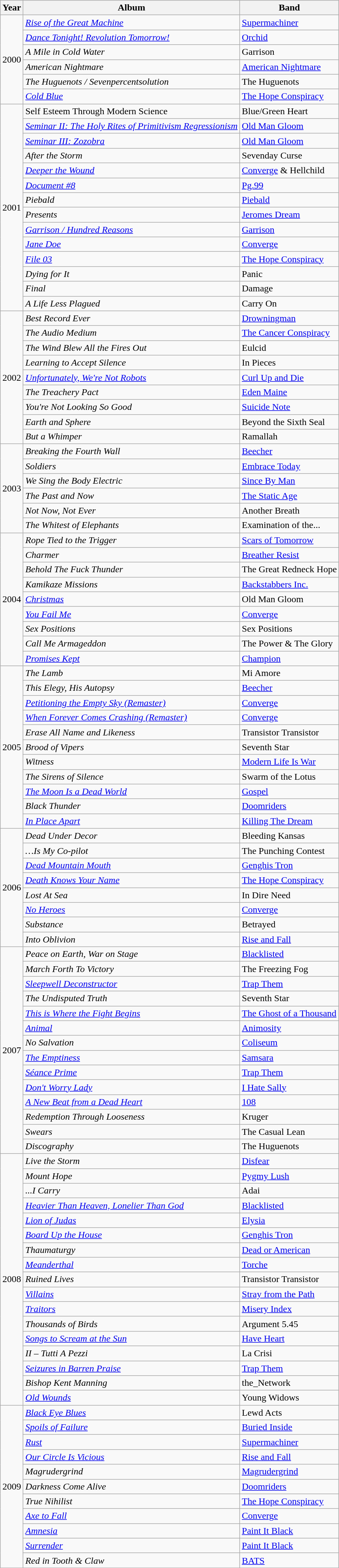<table class="wikitable sortable">
<tr>
<th>Year</th>
<th>Album</th>
<th>Band</th>
</tr>
<tr>
<td rowspan="6">2000</td>
<td><em><a href='#'>Rise of the Great Machine</a></em></td>
<td><a href='#'>Supermachiner</a></td>
</tr>
<tr>
<td><em><a href='#'>Dance Tonight! Revolution Tomorrow!</a></em></td>
<td><a href='#'>Orchid</a></td>
</tr>
<tr>
<td><em>A Mile in Cold Water</em></td>
<td>Garrison</td>
</tr>
<tr>
<td><em>American Nightmare</em></td>
<td><a href='#'>American Nightmare</a></td>
</tr>
<tr>
<td><em>The Huguenots / Sevenpercentsolution</em></td>
<td>The Huguenots</td>
</tr>
<tr>
<td><em><a href='#'>Cold Blue</a></em></td>
<td><a href='#'>The Hope Conspiracy</a></td>
</tr>
<tr>
<td rowspan="14">2001</td>
<td>Self Esteem Through Modern Science</td>
<td>Blue/Green Heart</td>
</tr>
<tr>
<td><em><a href='#'>Seminar II: The Holy Rites of Primitivism Regressionism</a></em></td>
<td><a href='#'>Old Man Gloom</a></td>
</tr>
<tr>
<td><em><a href='#'>Seminar III: Zozobra</a></em></td>
<td><a href='#'>Old Man Gloom</a></td>
</tr>
<tr>
<td><em>After the Storm</em></td>
<td>Sevenday Curse</td>
</tr>
<tr>
<td><em><a href='#'>Deeper the Wound</a></em></td>
<td><a href='#'>Converge</a> & Hellchild</td>
</tr>
<tr>
<td><em><a href='#'>Document #8</a></em></td>
<td><a href='#'>Pg.99</a></td>
</tr>
<tr>
<td><em>Piebald</em></td>
<td><a href='#'>Piebald</a></td>
</tr>
<tr>
<td><em>Presents</em></td>
<td><a href='#'>Jeromes Dream</a></td>
</tr>
<tr>
<td><em><a href='#'>Garrison / Hundred Reasons</a></em></td>
<td><a href='#'>Garrison</a></td>
</tr>
<tr>
<td><em><a href='#'>Jane Doe</a></em></td>
<td><a href='#'>Converge</a></td>
</tr>
<tr>
<td><em><a href='#'>File 03</a></em></td>
<td><a href='#'>The Hope Conspiracy</a></td>
</tr>
<tr>
<td><em>Dying for It</em></td>
<td>Panic</td>
</tr>
<tr>
<td><em>Final</em></td>
<td>Damage</td>
</tr>
<tr>
<td><em>A Life Less Plagued</em></td>
<td>Carry On</td>
</tr>
<tr>
<td rowspan="9">2002</td>
<td><em>Best Record Ever</em></td>
<td><a href='#'>Drowningman</a></td>
</tr>
<tr>
<td><em>The Audio Medium</em></td>
<td><a href='#'>The Cancer Conspiracy</a></td>
</tr>
<tr>
<td><em>The Wind Blew All the Fires Out</em></td>
<td>Eulcid</td>
</tr>
<tr>
<td><em>Learning to Accept Silence</em></td>
<td>In Pieces</td>
</tr>
<tr>
<td><em><a href='#'>Unfortunately, We're Not Robots</a></em></td>
<td><a href='#'>Curl Up and Die</a></td>
</tr>
<tr>
<td><em>The Treachery Pact</em></td>
<td><a href='#'>Eden Maine</a></td>
</tr>
<tr>
<td><em>You're Not Looking So Good</em></td>
<td><a href='#'>Suicide Note</a></td>
</tr>
<tr>
<td><em>Earth and Sphere</em></td>
<td>Beyond the Sixth Seal</td>
</tr>
<tr>
<td><em>But a Whimper</em></td>
<td>Ramallah</td>
</tr>
<tr>
<td rowspan="6">2003</td>
<td><em>Breaking the Fourth Wall</em></td>
<td><a href='#'>Beecher</a></td>
</tr>
<tr>
<td><em>Soldiers</em></td>
<td><a href='#'>Embrace Today</a></td>
</tr>
<tr>
<td><em>We Sing the Body Electric</em></td>
<td><a href='#'>Since By Man</a></td>
</tr>
<tr>
<td><em>The Past and Now</em></td>
<td><a href='#'>The Static Age</a></td>
</tr>
<tr>
<td><em>Not Now, Not Ever</em></td>
<td>Another Breath</td>
</tr>
<tr>
<td><em>The Whitest of Elephants</em></td>
<td>Examination of the...</td>
</tr>
<tr>
<td rowspan="9">2004</td>
<td><em>Rope Tied to the Trigger</em></td>
<td><a href='#'>Scars of Tomorrow</a></td>
</tr>
<tr>
<td><em>Charmer</em></td>
<td><a href='#'>Breather Resist</a></td>
</tr>
<tr>
<td><em>Behold The Fuck Thunder</em></td>
<td>The Great Redneck Hope</td>
</tr>
<tr>
<td><em>Kamikaze Missions</em></td>
<td><a href='#'>Backstabbers Inc.</a></td>
</tr>
<tr>
<td><em><a href='#'>Christmas</a></em></td>
<td>Old Man Gloom</td>
</tr>
<tr>
<td><em><a href='#'>You Fail Me</a></em></td>
<td><a href='#'>Converge</a></td>
</tr>
<tr>
<td><em>Sex Positions</em></td>
<td>Sex Positions</td>
</tr>
<tr>
<td><em>Call Me Armageddon</em></td>
<td>The Power & The Glory</td>
</tr>
<tr>
<td><em><a href='#'>Promises Kept</a></em></td>
<td><a href='#'>Champion</a></td>
</tr>
<tr>
<td rowspan="11">2005</td>
<td><em>The Lamb</em></td>
<td>Mi Amore</td>
</tr>
<tr>
<td><em>This Elegy, His Autopsy</em></td>
<td><a href='#'>Beecher</a></td>
</tr>
<tr>
<td><em><a href='#'>Petitioning the Empty Sky (Remaster)</a></em></td>
<td><a href='#'>Converge</a></td>
</tr>
<tr>
<td><em><a href='#'>When Forever Comes Crashing (Remaster)</a></em></td>
<td><a href='#'>Converge</a></td>
</tr>
<tr>
<td><em>Erase All Name and Likeness</em></td>
<td>Transistor Transistor</td>
</tr>
<tr>
<td><em>Brood of Vipers</em></td>
<td>Seventh Star</td>
</tr>
<tr>
<td><em>Witness</em></td>
<td><a href='#'>Modern Life Is War</a></td>
</tr>
<tr>
<td><em>The Sirens of Silence</em></td>
<td>Swarm of the Lotus</td>
</tr>
<tr>
<td><em><a href='#'>The Moon Is a Dead World</a></em></td>
<td><a href='#'>Gospel</a></td>
</tr>
<tr>
<td><em>Black Thunder</em></td>
<td><a href='#'>Doomriders</a></td>
</tr>
<tr>
<td><em><a href='#'>In Place Apart</a></em></td>
<td><a href='#'>Killing The Dream</a></td>
</tr>
<tr>
<td rowspan="8">2006</td>
<td><em>Dead Under Decor</em></td>
<td>Bleeding Kansas</td>
</tr>
<tr>
<td><em>…Is My Co-pilot</em></td>
<td>The Punching Contest</td>
</tr>
<tr>
<td><em><a href='#'>Dead Mountain Mouth</a></em></td>
<td><a href='#'>Genghis Tron</a></td>
</tr>
<tr>
<td><em><a href='#'>Death Knows Your Name</a></em></td>
<td><a href='#'>The Hope Conspiracy</a></td>
</tr>
<tr>
<td><em>Lost At Sea</em></td>
<td>In Dire Need</td>
</tr>
<tr>
<td><em><a href='#'>No Heroes</a></em></td>
<td><a href='#'>Converge</a></td>
</tr>
<tr>
<td><em>Substance</em></td>
<td>Betrayed</td>
</tr>
<tr>
<td><em>Into Oblivion</em></td>
<td><a href='#'>Rise and Fall</a></td>
</tr>
<tr>
<td rowspan="14">2007</td>
<td><em>Peace on Earth, War on Stage</em></td>
<td><a href='#'>Blacklisted</a></td>
</tr>
<tr>
<td><em>March Forth To Victory</em></td>
<td>The Freezing Fog</td>
</tr>
<tr>
<td><em><a href='#'>Sleepwell Deconstructor</a></em></td>
<td><a href='#'>Trap Them</a></td>
</tr>
<tr>
<td><em>The Undisputed Truth</em></td>
<td>Seventh Star</td>
</tr>
<tr>
<td><em><a href='#'>This is Where the Fight Begins</a></em></td>
<td><a href='#'>The Ghost of a Thousand</a></td>
</tr>
<tr>
<td><em><a href='#'>Animal</a></em></td>
<td><a href='#'>Animosity</a></td>
</tr>
<tr>
<td><em>No Salvation</em></td>
<td><a href='#'>Coliseum</a></td>
</tr>
<tr>
<td><em><a href='#'>The Emptiness</a></em></td>
<td><a href='#'>Samsara</a></td>
</tr>
<tr>
<td><em><a href='#'>Séance Prime</a></em></td>
<td><a href='#'>Trap Them</a></td>
</tr>
<tr>
<td><em><a href='#'>Don't Worry Lady</a></em></td>
<td><a href='#'>I Hate Sally</a></td>
</tr>
<tr>
<td><em><a href='#'>A New Beat from a Dead Heart</a></em></td>
<td><a href='#'>108</a></td>
</tr>
<tr>
<td><em>Redemption Through Looseness</em></td>
<td>Kruger</td>
</tr>
<tr>
<td><em>Swears</em></td>
<td>The Casual Lean</td>
</tr>
<tr>
<td><em>Discography</em></td>
<td>The Huguenots</td>
</tr>
<tr>
<td rowspan="17">2008</td>
<td><em>Live the Storm</em></td>
<td><a href='#'>Disfear</a></td>
</tr>
<tr>
<td><em>Mount Hope</em></td>
<td><a href='#'>Pygmy Lush</a></td>
</tr>
<tr>
<td><em>...I Carry</em></td>
<td>Adai</td>
</tr>
<tr>
<td><em><a href='#'>Heavier Than Heaven, Lonelier Than God</a></em></td>
<td><a href='#'>Blacklisted</a></td>
</tr>
<tr>
<td><em><a href='#'>Lion of Judas</a></em></td>
<td><a href='#'>Elysia</a></td>
</tr>
<tr>
<td><em><a href='#'>Board Up the House</a></em></td>
<td><a href='#'>Genghis Tron</a></td>
</tr>
<tr>
<td><em>Thaumaturgy</em></td>
<td><a href='#'>Dead or American</a></td>
</tr>
<tr>
<td><em><a href='#'>Meanderthal</a></em></td>
<td><a href='#'>Torche</a></td>
</tr>
<tr>
<td><em>Ruined Lives</em></td>
<td>Transistor Transistor</td>
</tr>
<tr>
<td><em><a href='#'>Villains</a></em></td>
<td><a href='#'>Stray from the Path</a></td>
</tr>
<tr>
<td><em><a href='#'>Traitors</a></em></td>
<td><a href='#'>Misery Index</a></td>
</tr>
<tr>
<td><em>Thousands of Birds</em></td>
<td>Argument 5.45</td>
</tr>
<tr>
<td><em><a href='#'>Songs to Scream at the Sun</a></em></td>
<td><a href='#'>Have Heart</a></td>
</tr>
<tr>
<td><em>II – Tutti A Pezzi</em></td>
<td>La Crisi</td>
</tr>
<tr>
<td><em><a href='#'>Seizures in Barren Praise</a></em></td>
<td><a href='#'>Trap Them</a></td>
</tr>
<tr>
<td><em>Bishop Kent Manning</em></td>
<td>the_Network</td>
</tr>
<tr>
<td><em><a href='#'>Old Wounds</a></em></td>
<td>Young Widows</td>
</tr>
<tr>
<td rowspan="11">2009</td>
<td><em><a href='#'>Black Eye Blues</a></em></td>
<td>Lewd Acts</td>
</tr>
<tr>
<td><em><a href='#'>Spoils of Failure</a></em></td>
<td><a href='#'>Buried Inside</a></td>
</tr>
<tr>
<td><em><a href='#'>Rust</a></em></td>
<td><a href='#'>Supermachiner</a></td>
</tr>
<tr>
<td><em><a href='#'>Our Circle Is Vicious</a></em></td>
<td><a href='#'>Rise and Fall</a></td>
</tr>
<tr>
<td><em>Magrudergrind</em></td>
<td><a href='#'>Magrudergrind</a></td>
</tr>
<tr>
<td><em>Darkness Come Alive</em></td>
<td><a href='#'>Doomriders</a></td>
</tr>
<tr>
<td><em>True Nihilist</em></td>
<td><a href='#'>The Hope Conspiracy</a></td>
</tr>
<tr>
<td><em><a href='#'>Axe to Fall</a></em></td>
<td><a href='#'>Converge</a></td>
</tr>
<tr>
<td><em><a href='#'>Amnesia</a></em></td>
<td><a href='#'>Paint It Black</a></td>
</tr>
<tr>
<td><em><a href='#'>Surrender</a></em></td>
<td><a href='#'>Paint It Black</a></td>
</tr>
<tr>
<td><em>Red in Tooth & Claw</em></td>
<td><a href='#'>BATS</a></td>
</tr>
</table>
